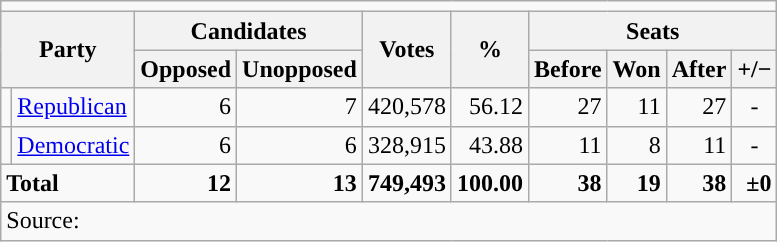<table class="wikitable">
<tr>
<td colspan="12" style="text-align:center;"></td>
</tr>
<tr>
<th colspan="2" rowspan="2">Party</th>
<th colspan="2">Candidates</th>
<th rowspan="2">Votes</th>
<th rowspan="2">%</th>
<th colspan="4">Seats</th>
</tr>
<tr>
<th>Opposed</th>
<th>Unopposed</th>
<th>Before</th>
<th>Won</th>
<th>After</th>
<th>+/−</th>
</tr>
<tr>
<td style="background-color:"></td>
<td><a href='#'>Republican</a></td>
<td style="text-align:right;">6</td>
<td style="text-align:right;">7</td>
<td style="text-align:right;">420,578</td>
<td style="text-align:right;">56.12</td>
<td style="text-align:right;">27</td>
<td style="text-align:right;">11</td>
<td style="text-align:right;">27</td>
<td style="text-align:center;">-</td>
</tr>
<tr>
<td style="background-color:"></td>
<td><a href='#'>Democratic</a></td>
<td style="text-align:right;">6</td>
<td style="text-align:right;">6</td>
<td style="text-align:right;">328,915</td>
<td style="text-align:right;">43.88</td>
<td style="text-align:right;">11</td>
<td style="text-align:right;">8</td>
<td style="text-align:right;">11</td>
<td style="text-align:center;">-</td>
</tr>
<tr>
<td colspan="2"><strong>Total</strong></td>
<td style="text-align:right;"><strong>12</strong></td>
<td style="text-align:right;"><strong>13</strong></td>
<td style="text-align:right;"><strong>749,493</strong></td>
<td style="text-align:right;"><strong>100.00</strong></td>
<td style="text-align:right;"><strong>38</strong></td>
<td style="text-align:right;"><strong>19</strong></td>
<td style="text-align:right;"><strong>38</strong></td>
<td style="text-align:right;"><strong>±0</strong></td>
</tr>
<tr>
<td colspan="10">Source: <em></em></td>
</tr>
</table>
